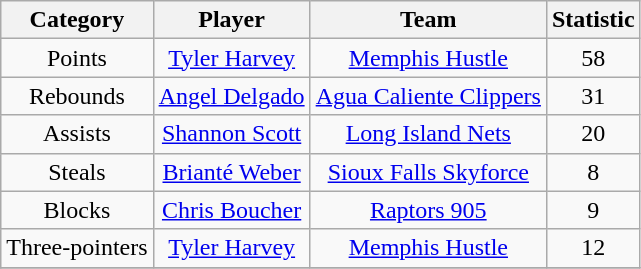<table class="wikitable" style="text-align:center">
<tr>
<th>Category</th>
<th>Player</th>
<th>Team</th>
<th>Statistic</th>
</tr>
<tr>
<td>Points</td>
<td><a href='#'>Tyler Harvey</a></td>
<td><a href='#'>Memphis Hustle</a></td>
<td>58</td>
</tr>
<tr>
<td>Rebounds</td>
<td><a href='#'>Angel Delgado</a></td>
<td><a href='#'>Agua Caliente Clippers</a></td>
<td>31</td>
</tr>
<tr>
<td>Assists</td>
<td><a href='#'>Shannon Scott</a></td>
<td><a href='#'>Long Island Nets</a></td>
<td>20</td>
</tr>
<tr>
<td>Steals</td>
<td><a href='#'>Brianté Weber</a></td>
<td><a href='#'>Sioux Falls Skyforce</a></td>
<td>8</td>
</tr>
<tr>
<td>Blocks</td>
<td><a href='#'>Chris Boucher</a></td>
<td><a href='#'>Raptors 905</a></td>
<td>9</td>
</tr>
<tr>
<td>Three-pointers</td>
<td><a href='#'>Tyler Harvey</a></td>
<td><a href='#'>Memphis Hustle</a></td>
<td>12</td>
</tr>
<tr>
</tr>
</table>
